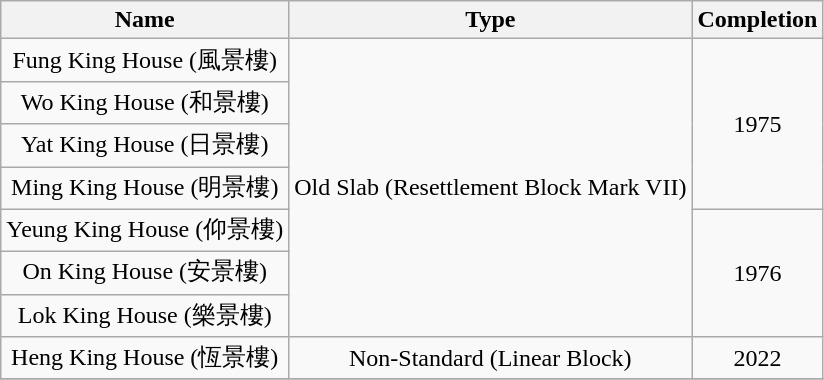<table class="wikitable" style="text-align: center">
<tr>
<th>Name</th>
<th>Type</th>
<th>Completion</th>
</tr>
<tr>
<td>Fung King House (風景樓)</td>
<td rowspan="7">Old Slab (Resettlement Block Mark VII)</td>
<td rowspan="4">1975</td>
</tr>
<tr>
<td>Wo King House (和景樓)</td>
</tr>
<tr>
<td>Yat King House (日景樓)</td>
</tr>
<tr>
<td>Ming King House (明景樓)</td>
</tr>
<tr>
<td>Yeung King House (仰景樓)</td>
<td rowspan="3">1976</td>
</tr>
<tr>
<td>On King House (安景樓)</td>
</tr>
<tr>
<td>Lok King House (樂景樓)</td>
</tr>
<tr>
<td>Heng King House (恆景樓)</td>
<td rowspan="1">Non-Standard (Linear Block)</td>
<td rowspan="1">2022</td>
</tr>
<tr>
</tr>
</table>
